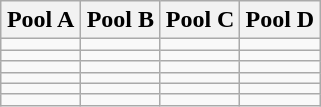<table class="wikitable">
<tr>
<th width=25%>Pool A</th>
<th width=25%>Pool B</th>
<th width=25%>Pool C</th>
<th width=25%>Pool D</th>
</tr>
<tr>
<td></td>
<td></td>
<td></td>
<td></td>
</tr>
<tr>
<td></td>
<td></td>
<td></td>
<td></td>
</tr>
<tr>
<td></td>
<td></td>
<td></td>
<td></td>
</tr>
<tr>
<td></td>
<td></td>
<td></td>
<td></td>
</tr>
<tr>
<td></td>
<td></td>
<td></td>
<td></td>
</tr>
<tr>
<td></td>
<td></td>
<td></td>
<td></td>
</tr>
</table>
